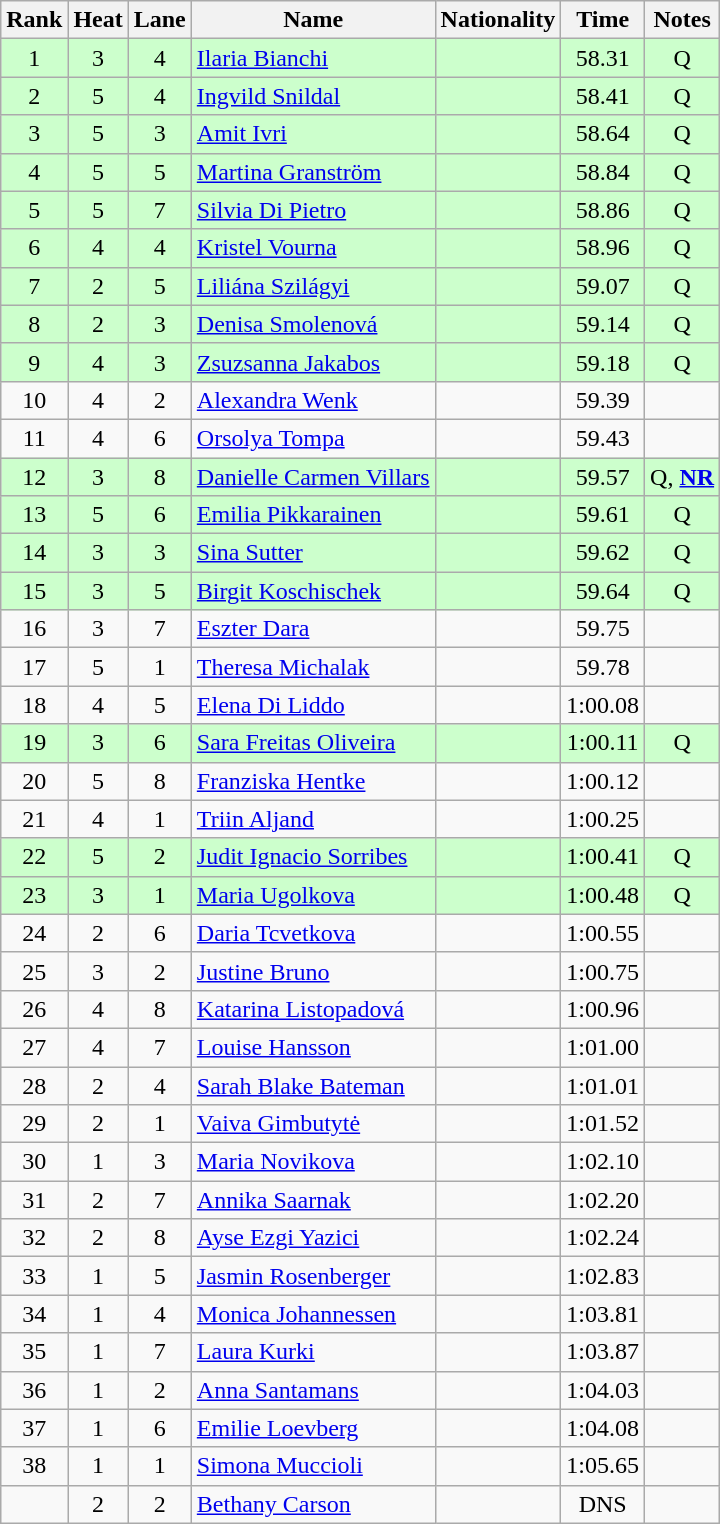<table class="wikitable sortable" style="text-align:center">
<tr>
<th>Rank</th>
<th>Heat</th>
<th>Lane</th>
<th>Name</th>
<th>Nationality</th>
<th>Time</th>
<th>Notes</th>
</tr>
<tr bgcolor=ccffcc>
<td>1</td>
<td>3</td>
<td>4</td>
<td align=left><a href='#'>Ilaria Bianchi</a></td>
<td align=left></td>
<td>58.31</td>
<td>Q</td>
</tr>
<tr bgcolor=ccffcc>
<td>2</td>
<td>5</td>
<td>4</td>
<td align=left><a href='#'>Ingvild Snildal</a></td>
<td align=left></td>
<td>58.41</td>
<td>Q</td>
</tr>
<tr bgcolor=ccffcc>
<td>3</td>
<td>5</td>
<td>3</td>
<td align=left><a href='#'>Amit Ivri</a></td>
<td align=left></td>
<td>58.64</td>
<td>Q</td>
</tr>
<tr bgcolor=ccffcc>
<td>4</td>
<td>5</td>
<td>5</td>
<td align=left><a href='#'>Martina Granström</a></td>
<td align=left></td>
<td>58.84</td>
<td>Q</td>
</tr>
<tr bgcolor=ccffcc>
<td>5</td>
<td>5</td>
<td>7</td>
<td align=left><a href='#'>Silvia Di Pietro</a></td>
<td align=left></td>
<td>58.86</td>
<td>Q</td>
</tr>
<tr bgcolor=ccffcc>
<td>6</td>
<td>4</td>
<td>4</td>
<td align=left><a href='#'>Kristel Vourna</a></td>
<td align=left></td>
<td>58.96</td>
<td>Q</td>
</tr>
<tr bgcolor=ccffcc>
<td>7</td>
<td>2</td>
<td>5</td>
<td align=left><a href='#'>Liliána Szilágyi</a></td>
<td align=left></td>
<td>59.07</td>
<td>Q</td>
</tr>
<tr bgcolor=ccffcc>
<td>8</td>
<td>2</td>
<td>3</td>
<td align=left><a href='#'>Denisa Smolenová</a></td>
<td align=left></td>
<td>59.14</td>
<td>Q</td>
</tr>
<tr bgcolor=ccffcc>
<td>9</td>
<td>4</td>
<td>3</td>
<td align=left><a href='#'>Zsuzsanna Jakabos</a></td>
<td align=left></td>
<td>59.18</td>
<td>Q</td>
</tr>
<tr>
<td>10</td>
<td>4</td>
<td>2</td>
<td align=left><a href='#'>Alexandra Wenk</a></td>
<td align=left></td>
<td>59.39</td>
<td></td>
</tr>
<tr>
<td>11</td>
<td>4</td>
<td>6</td>
<td align=left><a href='#'>Orsolya Tompa</a></td>
<td align=left></td>
<td>59.43</td>
<td></td>
</tr>
<tr bgcolor=ccffcc>
<td>12</td>
<td>3</td>
<td>8</td>
<td align=left><a href='#'>Danielle Carmen Villars</a></td>
<td align=left></td>
<td>59.57</td>
<td>Q, <strong><a href='#'>NR</a></strong></td>
</tr>
<tr bgcolor=ccffcc>
<td>13</td>
<td>5</td>
<td>6</td>
<td align=left><a href='#'>Emilia Pikkarainen</a></td>
<td align=left></td>
<td>59.61</td>
<td>Q</td>
</tr>
<tr bgcolor=ccffcc>
<td>14</td>
<td>3</td>
<td>3</td>
<td align=left><a href='#'>Sina Sutter</a></td>
<td align=left></td>
<td>59.62</td>
<td>Q</td>
</tr>
<tr bgcolor=ccffcc>
<td>15</td>
<td>3</td>
<td>5</td>
<td align=left><a href='#'>Birgit Koschischek</a></td>
<td align=left></td>
<td>59.64</td>
<td>Q</td>
</tr>
<tr>
<td>16</td>
<td>3</td>
<td>7</td>
<td align=left><a href='#'>Eszter Dara</a></td>
<td align=left></td>
<td>59.75</td>
<td></td>
</tr>
<tr>
<td>17</td>
<td>5</td>
<td>1</td>
<td align=left><a href='#'>Theresa Michalak</a></td>
<td align=left></td>
<td>59.78</td>
<td></td>
</tr>
<tr>
<td>18</td>
<td>4</td>
<td>5</td>
<td align=left><a href='#'>Elena Di Liddo</a></td>
<td align=left></td>
<td>1:00.08</td>
<td></td>
</tr>
<tr bgcolor=ccffcc>
<td>19</td>
<td>3</td>
<td>6</td>
<td align=left><a href='#'>Sara Freitas Oliveira</a></td>
<td align=left></td>
<td>1:00.11</td>
<td>Q</td>
</tr>
<tr>
<td>20</td>
<td>5</td>
<td>8</td>
<td align=left><a href='#'>Franziska Hentke</a></td>
<td align=left></td>
<td>1:00.12</td>
<td></td>
</tr>
<tr>
<td>21</td>
<td>4</td>
<td>1</td>
<td align=left><a href='#'>Triin Aljand</a></td>
<td align=left></td>
<td>1:00.25</td>
<td></td>
</tr>
<tr bgcolor=ccffcc>
<td>22</td>
<td>5</td>
<td>2</td>
<td align=left><a href='#'>Judit Ignacio Sorribes</a></td>
<td align=left></td>
<td>1:00.41</td>
<td>Q</td>
</tr>
<tr bgcolor=ccffcc>
<td>23</td>
<td>3</td>
<td>1</td>
<td align=left><a href='#'>Maria Ugolkova</a></td>
<td align=left></td>
<td>1:00.48</td>
<td>Q</td>
</tr>
<tr>
<td>24</td>
<td>2</td>
<td>6</td>
<td align=left><a href='#'>Daria Tcvetkova</a></td>
<td align=left></td>
<td>1:00.55</td>
<td></td>
</tr>
<tr>
<td>25</td>
<td>3</td>
<td>2</td>
<td align=left><a href='#'>Justine Bruno</a></td>
<td align=left></td>
<td>1:00.75</td>
<td></td>
</tr>
<tr>
<td>26</td>
<td>4</td>
<td>8</td>
<td align=left><a href='#'>Katarina Listopadová</a></td>
<td align=left></td>
<td>1:00.96</td>
<td></td>
</tr>
<tr>
<td>27</td>
<td>4</td>
<td>7</td>
<td align=left><a href='#'>Louise Hansson</a></td>
<td align=left></td>
<td>1:01.00</td>
<td></td>
</tr>
<tr>
<td>28</td>
<td>2</td>
<td>4</td>
<td align=left><a href='#'>Sarah Blake Bateman</a></td>
<td align=left></td>
<td>1:01.01</td>
<td></td>
</tr>
<tr>
<td>29</td>
<td>2</td>
<td>1</td>
<td align=left><a href='#'>Vaiva Gimbutytė</a></td>
<td align=left></td>
<td>1:01.52</td>
<td></td>
</tr>
<tr>
<td>30</td>
<td>1</td>
<td>3</td>
<td align=left><a href='#'>Maria Novikova</a></td>
<td align=left></td>
<td>1:02.10</td>
<td></td>
</tr>
<tr>
<td>31</td>
<td>2</td>
<td>7</td>
<td align=left><a href='#'>Annika Saarnak</a></td>
<td align=left></td>
<td>1:02.20</td>
<td></td>
</tr>
<tr>
<td>32</td>
<td>2</td>
<td>8</td>
<td align=left><a href='#'>Ayse Ezgi Yazici</a></td>
<td align=left></td>
<td>1:02.24</td>
<td></td>
</tr>
<tr>
<td>33</td>
<td>1</td>
<td>5</td>
<td align=left><a href='#'>Jasmin Rosenberger</a></td>
<td align=left></td>
<td>1:02.83</td>
<td></td>
</tr>
<tr>
<td>34</td>
<td>1</td>
<td>4</td>
<td align=left><a href='#'>Monica Johannessen</a></td>
<td align=left></td>
<td>1:03.81</td>
<td></td>
</tr>
<tr>
<td>35</td>
<td>1</td>
<td>7</td>
<td align=left><a href='#'>Laura Kurki</a></td>
<td align=left></td>
<td>1:03.87</td>
<td></td>
</tr>
<tr>
<td>36</td>
<td>1</td>
<td>2</td>
<td align=left><a href='#'>Anna Santamans</a></td>
<td align=left></td>
<td>1:04.03</td>
<td></td>
</tr>
<tr>
<td>37</td>
<td>1</td>
<td>6</td>
<td align=left><a href='#'>Emilie Loevberg</a></td>
<td align=left></td>
<td>1:04.08</td>
<td></td>
</tr>
<tr>
<td>38</td>
<td>1</td>
<td>1</td>
<td align=left><a href='#'>Simona Muccioli</a></td>
<td align=left></td>
<td>1:05.65</td>
<td></td>
</tr>
<tr>
<td></td>
<td>2</td>
<td>2</td>
<td align=left><a href='#'>Bethany Carson</a></td>
<td align=left></td>
<td>DNS</td>
<td></td>
</tr>
</table>
